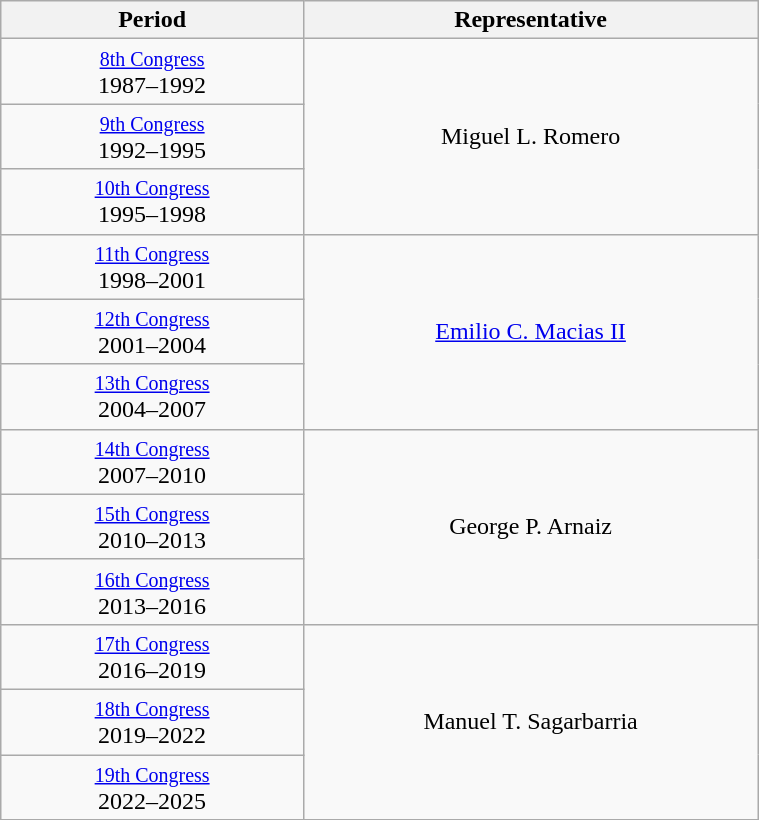<table class="wikitable" style="text-align:center; width:40%;">
<tr>
<th width="40%">Period</th>
<th>Representative</th>
</tr>
<tr>
<td><small><a href='#'>8th Congress</a></small><br>1987–1992</td>
<td rowspan="3">Miguel L. Romero</td>
</tr>
<tr>
<td><small><a href='#'>9th Congress</a></small><br>1992–1995</td>
</tr>
<tr>
<td><small><a href='#'>10th Congress</a></small><br>1995–1998</td>
</tr>
<tr>
<td><small><a href='#'>11th Congress</a></small><br>1998–2001</td>
<td rowspan="3"><a href='#'>Emilio C. Macias II</a></td>
</tr>
<tr>
<td><small><a href='#'>12th Congress</a></small><br>2001–2004</td>
</tr>
<tr>
<td><small><a href='#'>13th Congress</a></small><br>2004–2007</td>
</tr>
<tr>
<td><small><a href='#'>14th Congress</a></small><br>2007–2010</td>
<td rowspan="3">George P. Arnaiz</td>
</tr>
<tr>
<td><small><a href='#'>15th Congress</a></small><br>2010–2013</td>
</tr>
<tr>
<td><small><a href='#'>16th Congress</a></small><br>2013–2016</td>
</tr>
<tr>
<td><small><a href='#'>17th Congress</a></small><br>2016–2019</td>
<td rowspan="3">Manuel T. Sagarbarria</td>
</tr>
<tr>
<td><small><a href='#'>18th Congress</a></small><br>2019–2022</td>
</tr>
<tr>
<td><small><a href='#'>19th Congress</a></small><br>2022–2025</td>
</tr>
</table>
